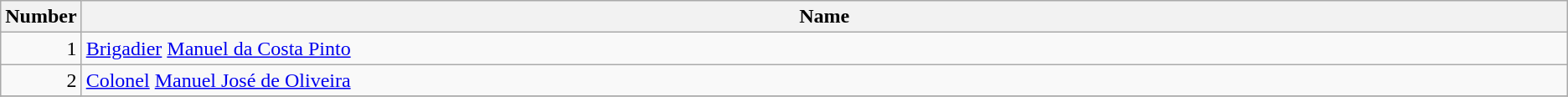<table class="wikitable">
<tr>
<th width="5%">Number</th>
<th>Name</th>
</tr>
<tr>
<td align=right>1</td>
<td rowspan=1><a href='#'>Brigadier</a> <a href='#'>Manuel da Costa Pinto</a></td>
</tr>
<tr>
<td align=right>2</td>
<td><a href='#'>Colonel</a> <a href='#'>Manuel José de Oliveira</a></td>
</tr>
<tr>
</tr>
</table>
